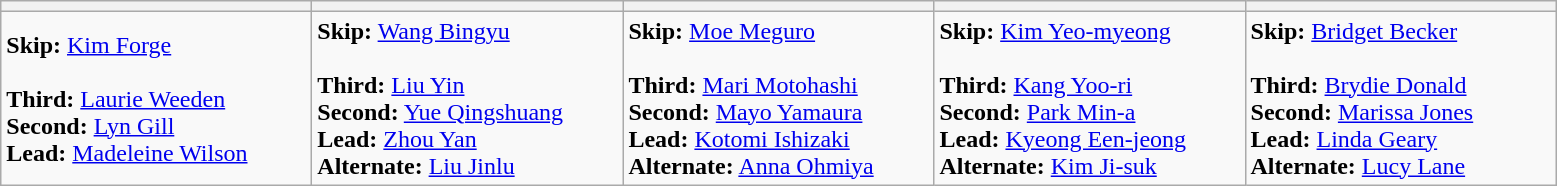<table class="wikitable">
<tr>
<th bgcolor="#efefef" width="200"></th>
<th bgcolor="#efefef" width="200"></th>
<th bgcolor="#efefef" width="200"></th>
<th bgcolor="#efefef" width="200"></th>
<th bgcolor="#efefef" width="200"></th>
</tr>
<tr>
<td><strong>Skip:</strong> <a href='#'>Kim Forge</a><br><br><strong>Third:</strong> <a href='#'>Laurie Weeden</a><br>
<strong>Second:</strong> <a href='#'>Lyn Gill</a><br>
<strong>Lead:</strong> <a href='#'>Madeleine Wilson</a></td>
<td><strong>Skip:</strong> <a href='#'>Wang Bingyu</a><br><br><strong>Third:</strong> <a href='#'>Liu Yin</a><br>
<strong>Second:</strong> <a href='#'>Yue Qingshuang</a><br>
<strong>Lead:</strong> <a href='#'>Zhou Yan</a><br>
<strong>Alternate:</strong> <a href='#'>Liu Jinlu</a></td>
<td><strong>Skip:</strong> <a href='#'>Moe Meguro</a><br><br><strong>Third:</strong> <a href='#'>Mari Motohashi</a><br>
<strong>Second:</strong> <a href='#'>Mayo Yamaura</a><br>
<strong>Lead:</strong> <a href='#'>Kotomi Ishizaki</a><br>
<strong>Alternate:</strong> <a href='#'>Anna Ohmiya</a></td>
<td><strong>Skip:</strong> <a href='#'>Kim Yeo-myeong</a><br><br><strong>Third:</strong> <a href='#'>Kang Yoo-ri</a><br>
<strong>Second:</strong> <a href='#'>Park Min-a</a><br>
<strong>Lead:</strong> <a href='#'>Kyeong Een-jeong</a><br>
<strong>Alternate:</strong> <a href='#'>Kim Ji-suk</a></td>
<td><strong>Skip:</strong> <a href='#'>Bridget Becker</a><br><br><strong>Third:</strong> <a href='#'>Brydie Donald</a><br>
<strong>Second:</strong> <a href='#'>Marissa Jones</a><br>
<strong>Lead:</strong> <a href='#'>Linda Geary</a><br>
<strong>Alternate:</strong> <a href='#'>Lucy Lane</a></td>
</tr>
</table>
